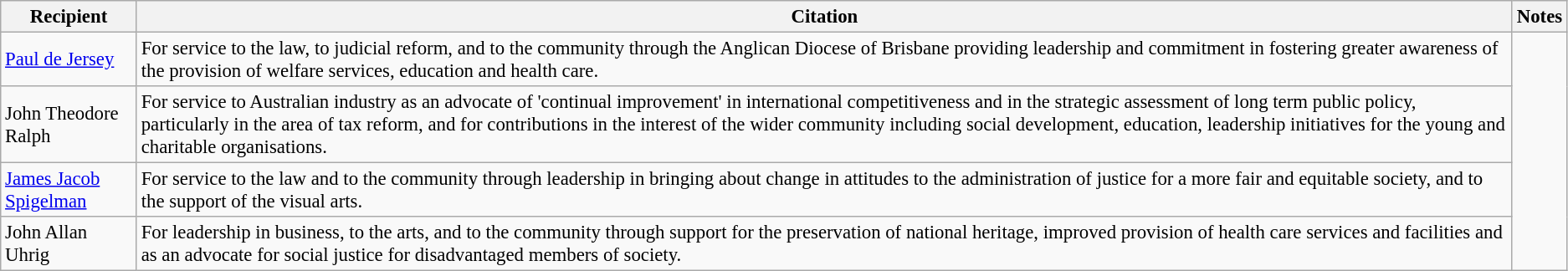<table class="wikitable" style="font-size:95%;">
<tr>
<th>Recipient</th>
<th>Citation</th>
<th>Notes</th>
</tr>
<tr>
<td> <a href='#'>Paul de Jersey</a></td>
<td>For service to the law, to judicial reform, and to the community through the Anglican Diocese of Brisbane providing leadership and commitment in fostering greater awareness of the provision of welfare services, education and health care.</td>
<td rowspan=4></td>
</tr>
<tr>
<td>John Theodore Ralph</td>
<td>For service to Australian industry as an advocate of 'continual improvement' in international competitiveness and in the strategic assessment of long term public policy, particularly in the area of tax reform, and for contributions in the interest of the wider community including social development, education, leadership initiatives for the young and charitable organisations.</td>
</tr>
<tr>
<td> <a href='#'>James Jacob Spigelman</a></td>
<td>For service to the law and to the community through leadership in bringing about change in attitudes to the administration of justice for a more fair and equitable society, and to the support of the visual arts.</td>
</tr>
<tr>
<td>John Allan Uhrig</td>
<td>For leadership in business, to the arts, and to the community through support for the preservation of national heritage, improved provision of health care services and facilities and as an advocate for social justice for disadvantaged members of society.</td>
</tr>
</table>
